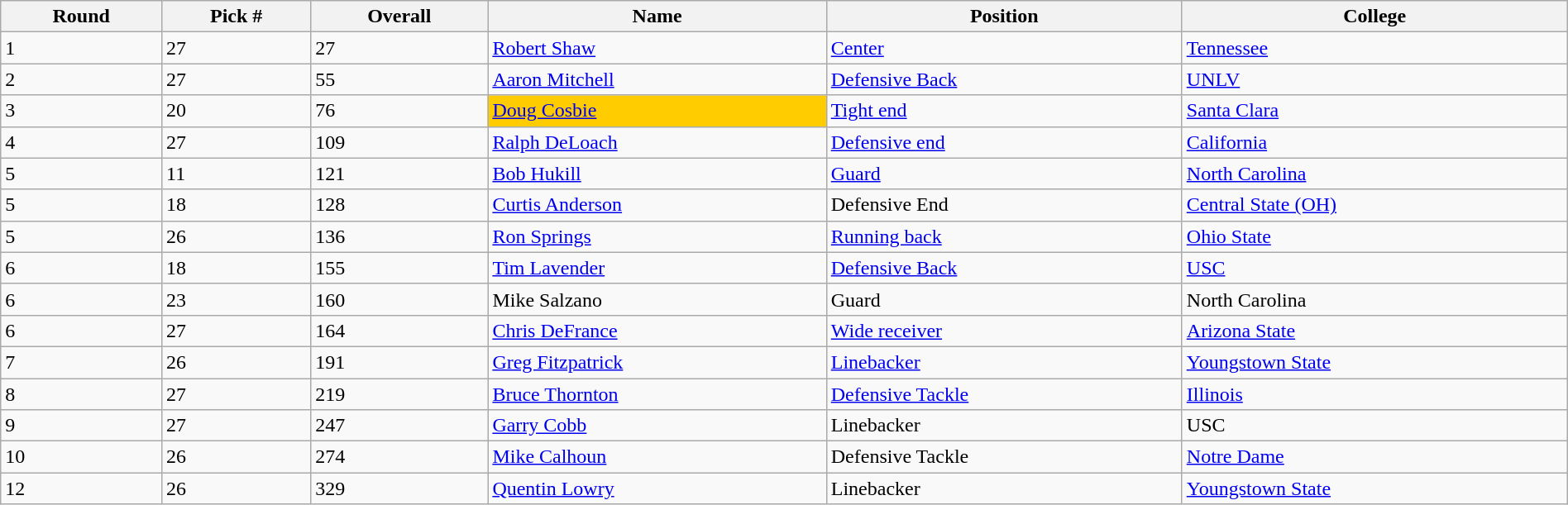<table class="wikitable sortable sortable" style="width: 100%">
<tr>
<th>Round</th>
<th>Pick #</th>
<th>Overall</th>
<th>Name</th>
<th>Position</th>
<th>College</th>
</tr>
<tr>
<td>1</td>
<td>27</td>
<td>27</td>
<td><a href='#'>Robert Shaw</a></td>
<td><a href='#'>Center</a></td>
<td><a href='#'>Tennessee</a></td>
</tr>
<tr>
<td>2</td>
<td>27</td>
<td>55</td>
<td><a href='#'>Aaron Mitchell</a></td>
<td><a href='#'>Defensive Back</a></td>
<td><a href='#'>UNLV</a></td>
</tr>
<tr>
<td>3</td>
<td>20</td>
<td>76</td>
<td bgcolor=#FFCC00><a href='#'>Doug Cosbie</a></td>
<td><a href='#'>Tight end</a></td>
<td><a href='#'>Santa Clara</a></td>
</tr>
<tr>
<td>4</td>
<td>27</td>
<td>109</td>
<td><a href='#'>Ralph DeLoach</a></td>
<td><a href='#'>Defensive end</a></td>
<td><a href='#'>California</a></td>
</tr>
<tr>
<td>5</td>
<td>11</td>
<td>121</td>
<td><a href='#'>Bob Hukill</a></td>
<td><a href='#'>Guard</a></td>
<td><a href='#'>North Carolina</a></td>
</tr>
<tr>
<td>5</td>
<td>18</td>
<td>128</td>
<td><a href='#'>Curtis Anderson</a></td>
<td>Defensive End</td>
<td><a href='#'>Central State (OH)</a></td>
</tr>
<tr>
<td>5</td>
<td>26</td>
<td>136</td>
<td><a href='#'>Ron Springs</a></td>
<td><a href='#'>Running back</a></td>
<td><a href='#'>Ohio State</a></td>
</tr>
<tr>
<td>6</td>
<td>18</td>
<td>155</td>
<td><a href='#'>Tim Lavender</a></td>
<td><a href='#'>Defensive Back</a></td>
<td><a href='#'>USC</a></td>
</tr>
<tr>
<td>6</td>
<td>23</td>
<td>160</td>
<td>Mike Salzano</td>
<td>Guard</td>
<td>North Carolina</td>
</tr>
<tr>
<td>6</td>
<td>27</td>
<td>164</td>
<td><a href='#'>Chris DeFrance</a></td>
<td><a href='#'>Wide receiver</a></td>
<td><a href='#'>Arizona State</a></td>
</tr>
<tr>
<td>7</td>
<td>26</td>
<td>191</td>
<td><a href='#'>Greg Fitzpatrick</a></td>
<td><a href='#'>Linebacker</a></td>
<td><a href='#'>Youngstown State</a></td>
</tr>
<tr>
<td>8</td>
<td>27</td>
<td>219</td>
<td><a href='#'>Bruce Thornton</a></td>
<td><a href='#'>Defensive Tackle</a></td>
<td><a href='#'>Illinois</a></td>
</tr>
<tr>
<td>9</td>
<td>27</td>
<td>247</td>
<td><a href='#'>Garry Cobb</a></td>
<td>Linebacker</td>
<td>USC</td>
</tr>
<tr>
<td>10</td>
<td>26</td>
<td>274</td>
<td><a href='#'>Mike Calhoun</a></td>
<td>Defensive Tackle</td>
<td><a href='#'>Notre Dame</a></td>
</tr>
<tr>
<td>12</td>
<td>26</td>
<td>329</td>
<td><a href='#'>Quentin Lowry</a></td>
<td>Linebacker</td>
<td><a href='#'>Youngstown State</a></td>
</tr>
</table>
